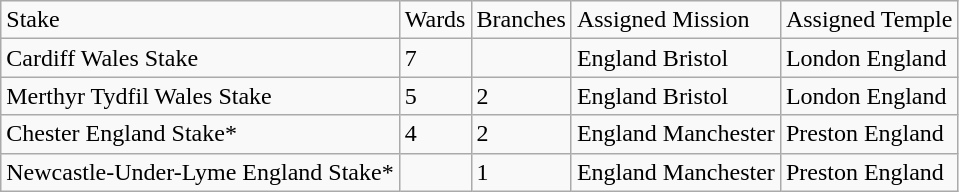<table class="wikitable">
<tr>
<td>Stake</td>
<td>Wards</td>
<td>Branches</td>
<td>Assigned Mission</td>
<td>Assigned Temple</td>
</tr>
<tr>
<td>Cardiff Wales Stake</td>
<td>7</td>
<td></td>
<td>England Bristol</td>
<td>London England</td>
</tr>
<tr>
<td>Merthyr Tydfil Wales Stake</td>
<td>5</td>
<td>2</td>
<td>England Bristol</td>
<td>London England</td>
</tr>
<tr>
<td>Chester England Stake*</td>
<td>4</td>
<td>2</td>
<td>England Manchester</td>
<td>Preston England</td>
</tr>
<tr>
<td>Newcastle-Under-Lyme England Stake*</td>
<td></td>
<td>1</td>
<td>England Manchester</td>
<td>Preston England</td>
</tr>
</table>
